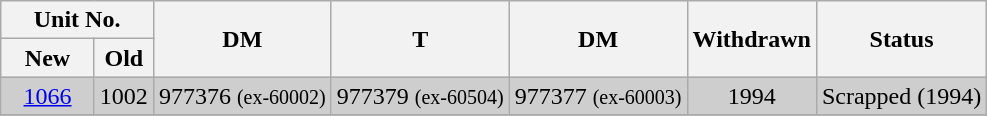<table class="wikitable">
<tr>
<th colspan=2>Unit No.</th>
<th rowspan=2>DM</th>
<th rowspan=2>T</th>
<th rowspan=2>DM</th>
<th rowspan=2>Withdrawn</th>
<th align=left rowspan=2>Status</th>
</tr>
<tr>
<th width=55>New</th>
<th>Old</th>
</tr>
<tr>
<td bgcolor=cecece align=center><a href='#'>1066</a></td>
<td bgcolor=cecece align=center>1002</td>
<td bgcolor=cecece align=center>977376 <small>(ex-60002)</small></td>
<td bgcolor=cecece align=center>977379 <small>(ex-60504)</small></td>
<td bgcolor=cecece align=center>977377 <small>(ex-60003)</small></td>
<td bgcolor=cecece align=center>1994</td>
<td bgcolor=cecece>Scrapped (1994)</td>
</tr>
<tr>
</tr>
</table>
